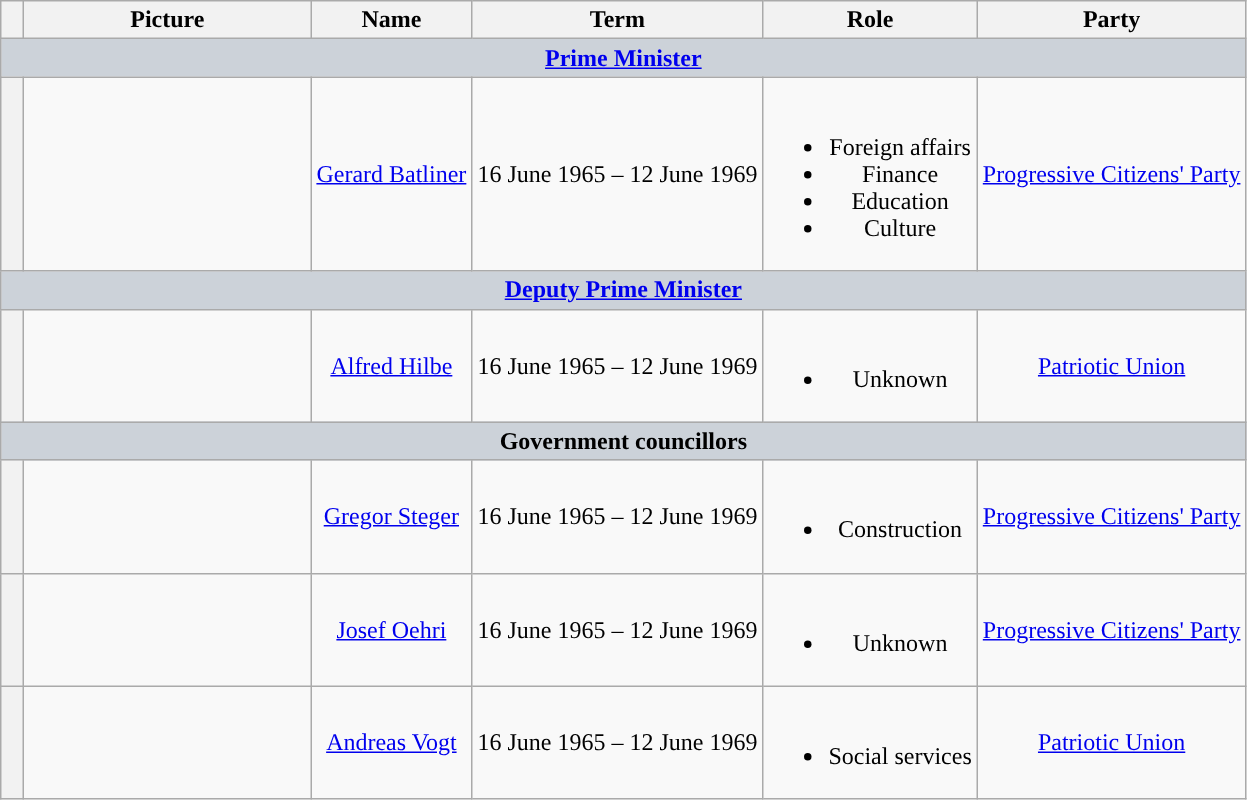<table class="wikitable" style="text-align:center">
<tr>
<th style="width: 0.5em"></th>
<th style="width: 11.5em"><strong>Picture</strong></th>
<th><strong>Name</strong></th>
<th><strong>Term</strong></th>
<th>Role</th>
<th><strong>Party</strong></th>
</tr>
<tr>
<th colspan="7" style="background:#CCD2D9"><a href='#'>Prime Minister</a></th>
</tr>
<tr>
<th style="background:"></th>
<td></td>
<td><a href='#'>Gerard Batliner</a></td>
<td style="text-align:left">16 June 1965 – 12 June 1969</td>
<td><br><ul><li>Foreign affairs</li><li>Finance</li><li>Education</li><li>Culture</li></ul></td>
<td><a href='#'>Progressive Citizens' Party</a></td>
</tr>
<tr>
<th colspan="7" style="background:#CCD2D9"><a href='#'>Deputy Prime Minister</a></th>
</tr>
<tr>
<th style="background:"></th>
<td></td>
<td><a href='#'>Alfred Hilbe</a></td>
<td>16 June 1965 – 12 June 1969</td>
<td><br><ul><li>Unknown</li></ul></td>
<td><a href='#'>Patriotic Union</a></td>
</tr>
<tr>
<th colspan="7" style="background:#CCD2D9">Government councillors</th>
</tr>
<tr>
<th style="background:"></th>
<td></td>
<td><a href='#'>Gregor Steger</a></td>
<td style="text-align:left">16 June 1965 – 12 June 1969</td>
<td><br><ul><li>Construction</li></ul></td>
<td><a href='#'>Progressive Citizens' Party</a></td>
</tr>
<tr>
<th style="background:"></th>
<td></td>
<td><a href='#'>Josef Oehri</a></td>
<td>16 June 1965 – 12 June 1969</td>
<td><br><ul><li>Unknown</li></ul></td>
<td><a href='#'>Progressive Citizens' Party</a></td>
</tr>
<tr>
<th style="background:"></th>
<td></td>
<td><a href='#'>Andreas Vogt</a></td>
<td style="text-align:left">16 June 1965 – 12 June 1969</td>
<td><br><ul><li>Social services</li></ul></td>
<td><a href='#'>Patriotic Union</a></td>
</tr>
</table>
